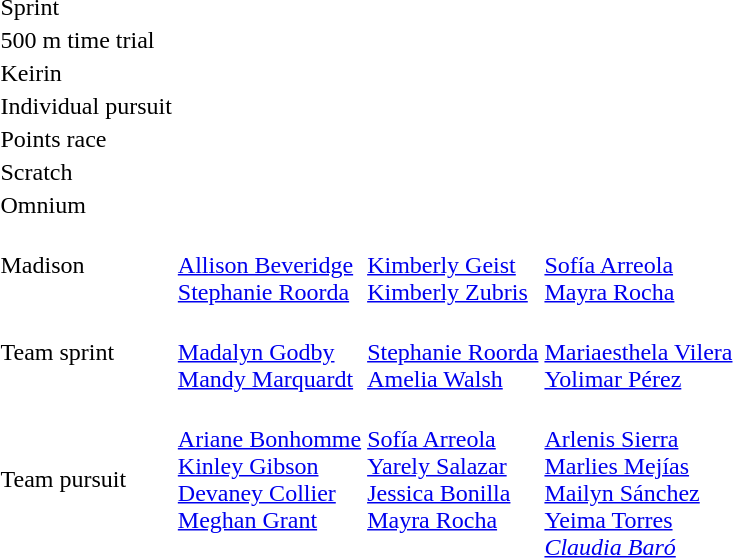<table>
<tr>
<td>Sprint</td>
<td></td>
<td></td>
<td></td>
</tr>
<tr>
<td>500 m time trial</td>
<td></td>
<td></td>
<td></td>
</tr>
<tr>
<td>Keirin</td>
<td></td>
<td></td>
<td></td>
</tr>
<tr>
<td>Individual pursuit</td>
<td></td>
<td></td>
<td></td>
</tr>
<tr>
<td>Points race</td>
<td></td>
<td></td>
<td></td>
</tr>
<tr>
<td>Scratch</td>
<td></td>
<td></td>
<td></td>
</tr>
<tr>
<td>Omnium</td>
<td></td>
<td></td>
<td></td>
</tr>
<tr>
<td>Madison</td>
<td><br><a href='#'>Allison Beveridge</a><br><a href='#'>Stephanie Roorda</a></td>
<td><br><a href='#'>Kimberly Geist</a><br><a href='#'>Kimberly Zubris</a></td>
<td><br><a href='#'>Sofía Arreola</a><br><a href='#'>Mayra Rocha</a></td>
</tr>
<tr>
<td>Team sprint</td>
<td><br><a href='#'>Madalyn Godby</a><br><a href='#'>Mandy Marquardt</a></td>
<td><br><a href='#'>Stephanie Roorda</a><br><a href='#'>Amelia Walsh</a></td>
<td><br><a href='#'>Mariaesthela Vilera</a><br><a href='#'>Yolimar Pérez</a></td>
</tr>
<tr>
<td>Team pursuit</td>
<td valign=top><br><a href='#'>Ariane Bonhomme</a><br><a href='#'>Kinley Gibson</a><br><a href='#'>Devaney Collier</a><br><a href='#'>Meghan Grant</a></td>
<td valign=top><br><a href='#'>Sofía Arreola</a><br><a href='#'>Yarely Salazar</a><br><a href='#'>Jessica Bonilla</a><br><a href='#'>Mayra Rocha</a></td>
<td><br><a href='#'>Arlenis Sierra</a><br><a href='#'>Marlies Mejías</a><br><a href='#'>Mailyn Sánchez</a><br><a href='#'>Yeima Torres</a><br><em><a href='#'>Claudia Baró</a></em></td>
</tr>
</table>
